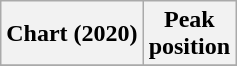<table class="wikitable sortable plainrowheaders" style="text-align:center">
<tr>
<th>Chart (2020)</th>
<th>Peak<br>position</th>
</tr>
<tr>
</tr>
</table>
